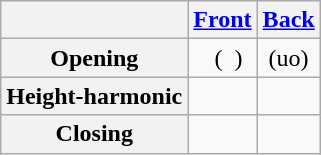<table class="wikitable" style="text-align: center">
<tr>
<th></th>
<th><a href='#'>Front</a></th>
<th><a href='#'>Back</a></th>
</tr>
<tr>
<th>Opening</th>
<td>  (  )</td>
<td>(uo)</td>
</tr>
<tr>
<th>Height-harmonic</th>
<td></td>
<td></td>
</tr>
<tr>
<th>Closing</th>
<td>    </td>
<td>    </td>
</tr>
</table>
